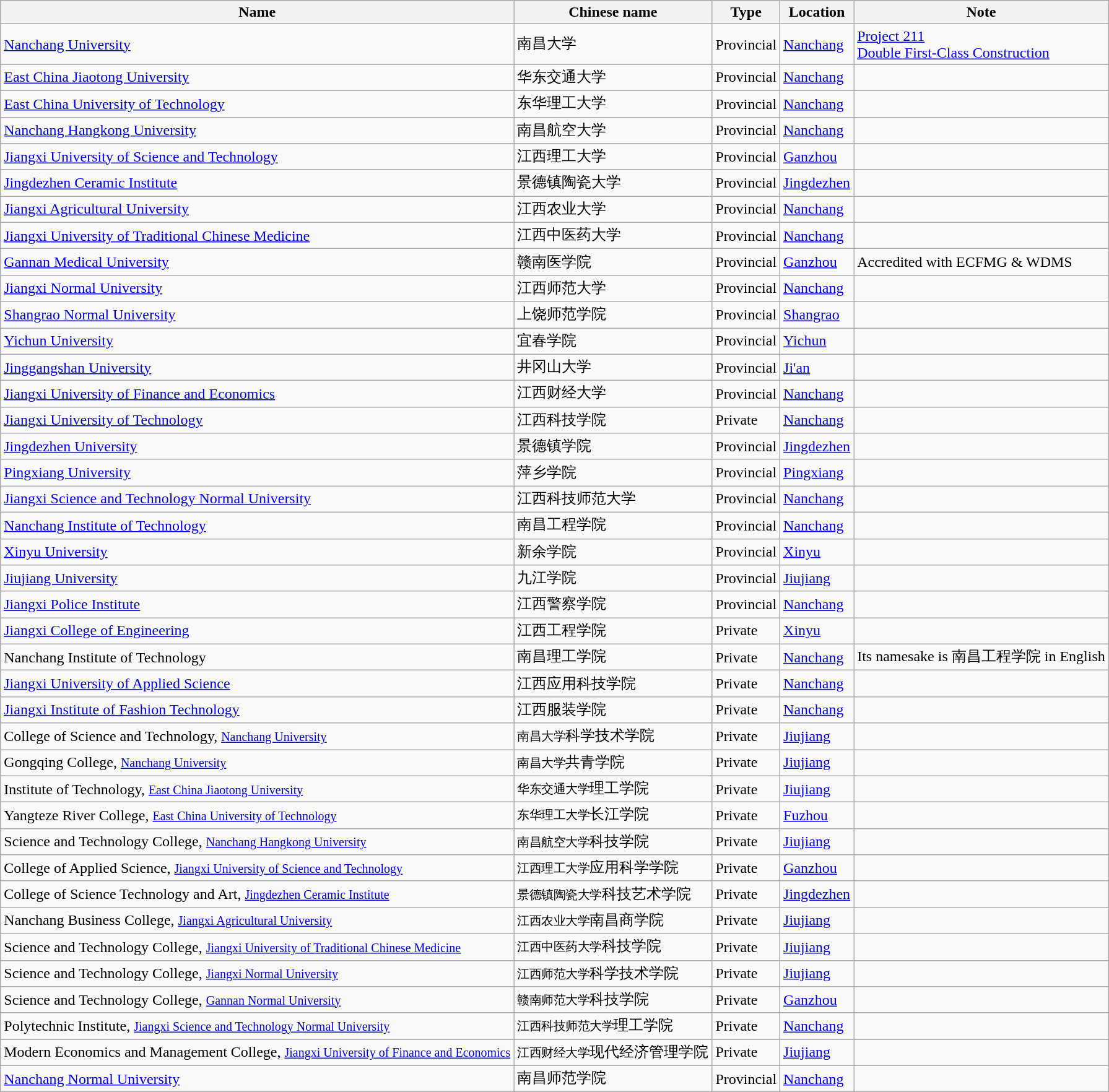<table class="wikitable + sortable">
<tr>
<th>Name</th>
<th>Chinese name</th>
<th>Type</th>
<th>Location</th>
<th>Note</th>
</tr>
<tr>
<td><a href='#'>Nanchang University</a></td>
<td>南昌大学</td>
<td>Provincial</td>
<td><a href='#'>Nanchang</a></td>
<td><a href='#'>Project 211</a><br><a href='#'>Double First-Class Construction</a></td>
</tr>
<tr>
<td><a href='#'>East China Jiaotong University</a></td>
<td>华东交通大学</td>
<td>Provincial</td>
<td><a href='#'>Nanchang</a></td>
<td></td>
</tr>
<tr>
<td><a href='#'>East China University of Technology</a></td>
<td>东华理工大学</td>
<td>Provincial</td>
<td><a href='#'>Nanchang</a></td>
<td></td>
</tr>
<tr>
<td><a href='#'>Nanchang Hangkong University</a></td>
<td>南昌航空大学</td>
<td>Provincial</td>
<td><a href='#'>Nanchang</a></td>
<td></td>
</tr>
<tr>
<td><a href='#'>Jiangxi University of Science and Technology</a></td>
<td>江西理工大学</td>
<td>Provincial</td>
<td><a href='#'>Ganzhou</a></td>
<td></td>
</tr>
<tr>
<td><a href='#'>Jingdezhen Ceramic Institute</a></td>
<td>景德镇陶瓷大学</td>
<td>Provincial</td>
<td><a href='#'>Jingdezhen</a></td>
<td></td>
</tr>
<tr>
<td><a href='#'>Jiangxi Agricultural University</a></td>
<td>江西农业大学</td>
<td>Provincial</td>
<td><a href='#'>Nanchang</a></td>
<td></td>
</tr>
<tr>
<td><a href='#'>Jiangxi University of Traditional Chinese Medicine</a></td>
<td>江西中医药大学</td>
<td>Provincial</td>
<td><a href='#'>Nanchang</a></td>
<td></td>
</tr>
<tr>
<td><a href='#'>Gannan Medical University</a></td>
<td>赣南医学院</td>
<td>Provincial</td>
<td><a href='#'>Ganzhou</a></td>
<td>Accredited with ECFMG & WDMS</td>
</tr>
<tr>
<td><a href='#'>Jiangxi Normal University</a></td>
<td>江西师范大学</td>
<td>Provincial</td>
<td><a href='#'>Nanchang</a></td>
<td></td>
</tr>
<tr>
<td><a href='#'>Shangrao Normal University</a></td>
<td>上饶师范学院</td>
<td>Provincial</td>
<td><a href='#'>Shangrao</a></td>
<td></td>
</tr>
<tr>
<td><a href='#'>Yichun University</a></td>
<td>宜春学院</td>
<td>Provincial</td>
<td><a href='#'>Yichun</a></td>
<td></td>
</tr>
<tr>
<td><a href='#'>Jinggangshan University</a></td>
<td>井冈山大学</td>
<td>Provincial</td>
<td><a href='#'>Ji'an</a></td>
<td></td>
</tr>
<tr>
<td><a href='#'>Jiangxi University of Finance and Economics</a></td>
<td>江西财经大学</td>
<td>Provincial</td>
<td><a href='#'>Nanchang</a></td>
<td></td>
</tr>
<tr>
<td><a href='#'>Jiangxi University of Technology</a></td>
<td>江西科技学院</td>
<td>Private</td>
<td><a href='#'>Nanchang</a></td>
<td></td>
</tr>
<tr>
<td><a href='#'>Jingdezhen University</a></td>
<td>景德镇学院</td>
<td>Provincial</td>
<td><a href='#'>Jingdezhen</a></td>
<td></td>
</tr>
<tr>
<td><a href='#'>Pingxiang University</a></td>
<td>萍乡学院</td>
<td>Provincial</td>
<td><a href='#'>Pingxiang</a></td>
<td></td>
</tr>
<tr>
<td><a href='#'>Jiangxi Science and Technology Normal University</a></td>
<td>江西科技师范大学</td>
<td>Provincial</td>
<td><a href='#'>Nanchang</a></td>
<td></td>
</tr>
<tr>
<td><a href='#'>Nanchang Institute of Technology</a></td>
<td>南昌工程学院</td>
<td>Provincial</td>
<td><a href='#'>Nanchang</a></td>
<td></td>
</tr>
<tr>
<td><a href='#'>Xinyu University</a></td>
<td>新余学院</td>
<td>Provincial</td>
<td><a href='#'>Xinyu</a></td>
<td></td>
</tr>
<tr>
<td><a href='#'>Jiujiang University</a></td>
<td>九江学院</td>
<td>Provincial</td>
<td><a href='#'>Jiujiang</a></td>
<td></td>
</tr>
<tr>
<td><a href='#'>Jiangxi Police Institute</a></td>
<td>江西警察学院</td>
<td>Provincial</td>
<td><a href='#'>Nanchang</a></td>
<td></td>
</tr>
<tr>
<td><a href='#'>Jiangxi College of Engineering</a></td>
<td>江西工程学院</td>
<td>Private</td>
<td><a href='#'>Xinyu</a></td>
<td></td>
</tr>
<tr>
<td>Nanchang Institute of Technology</td>
<td>南昌理工学院</td>
<td>Private</td>
<td><a href='#'>Nanchang</a></td>
<td>Its namesake is 南昌工程学院 in English</td>
</tr>
<tr>
<td><a href='#'>Jiangxi University of Applied Science</a></td>
<td>江西应用科技学院</td>
<td>Private</td>
<td><a href='#'>Nanchang</a></td>
<td></td>
</tr>
<tr>
<td><a href='#'>Jiangxi Institute of Fashion Technology</a></td>
<td>江西服装学院</td>
<td>Private</td>
<td><a href='#'>Nanchang</a></td>
<td></td>
</tr>
<tr>
<td>College of Science and Technology, <small><a href='#'>Nanchang University</a></small></td>
<td><small>南昌大学</small>科学技术学院</td>
<td>Private</td>
<td><a href='#'>Jiujiang</a></td>
<td></td>
</tr>
<tr>
<td>Gongqing College, <small><a href='#'>Nanchang University</a></small></td>
<td><small>南昌大学</small>共青学院</td>
<td>Private</td>
<td><a href='#'>Jiujiang</a></td>
<td></td>
</tr>
<tr>
<td>Institute of Technology, <small><a href='#'>East China Jiaotong University</a></small></td>
<td><small>华东交通大学</small>理工学院</td>
<td>Private</td>
<td><a href='#'>Jiujiang</a></td>
<td></td>
</tr>
<tr>
<td>Yangteze River College, <small><a href='#'>East China University of Technology</a></small></td>
<td><small>东华理工大学</small>长江学院</td>
<td>Private</td>
<td><a href='#'>Fuzhou</a></td>
<td></td>
</tr>
<tr>
<td>Science and Technology College, <small><a href='#'>Nanchang Hangkong University</a></small></td>
<td><small>南昌航空大学</small>科技学院</td>
<td>Private</td>
<td><a href='#'>Jiujiang</a></td>
<td></td>
</tr>
<tr>
<td>College of Applied Science, <small><a href='#'>Jiangxi University of Science and Technology</a></small></td>
<td><small>江西理工大学</small>应用科学学院</td>
<td>Private</td>
<td><a href='#'>Ganzhou</a></td>
<td></td>
</tr>
<tr>
<td>College of Science Technology and Art, <small><a href='#'>Jingdezhen Ceramic Institute</a></small></td>
<td><small>景德镇陶瓷大学</small>科技艺术学院</td>
<td>Private</td>
<td><a href='#'>Jingdezhen</a></td>
<td></td>
</tr>
<tr>
<td>Nanchang Business College, <small><a href='#'>Jiangxi Agricultural University</a></small></td>
<td><small>江西农业大学</small>南昌商学院</td>
<td>Private</td>
<td><a href='#'>Jiujiang</a></td>
<td></td>
</tr>
<tr>
<td>Science and Technology College, <small><a href='#'>Jiangxi University of Traditional Chinese Medicine</a></small></td>
<td><small>江西中医药大学</small>科技学院</td>
<td>Private</td>
<td><a href='#'>Jiujiang</a></td>
<td></td>
</tr>
<tr>
<td>Science and Technology College, <small><a href='#'>Jiangxi Normal University</a></small></td>
<td><small>江西师范大学</small>科学技术学院</td>
<td>Private</td>
<td><a href='#'>Jiujiang</a></td>
<td></td>
</tr>
<tr>
<td>Science and Technology College, <small><a href='#'>Gannan Normal University</a></small></td>
<td><small>赣南师范大学</small>科技学院</td>
<td>Private</td>
<td><a href='#'>Ganzhou</a></td>
<td></td>
</tr>
<tr>
<td>Polytechnic Institute, <small><a href='#'>Jiangxi Science and Technology Normal University</a></small></td>
<td><small>江西科技师范大学</small>理工学院</td>
<td>Private</td>
<td><a href='#'>Nanchang</a></td>
<td></td>
</tr>
<tr>
<td>Modern Economics and Management College, <small><a href='#'>Jiangxi University of Finance and Economics</a></small></td>
<td><small>江西财经大学</small>现代经济管理学院</td>
<td>Private</td>
<td><a href='#'>Jiujiang</a></td>
<td></td>
</tr>
<tr>
<td><a href='#'>Nanchang Normal University</a></td>
<td>南昌师范学院</td>
<td>Provincial</td>
<td><a href='#'>Nanchang</a></td>
<td></td>
</tr>
</table>
